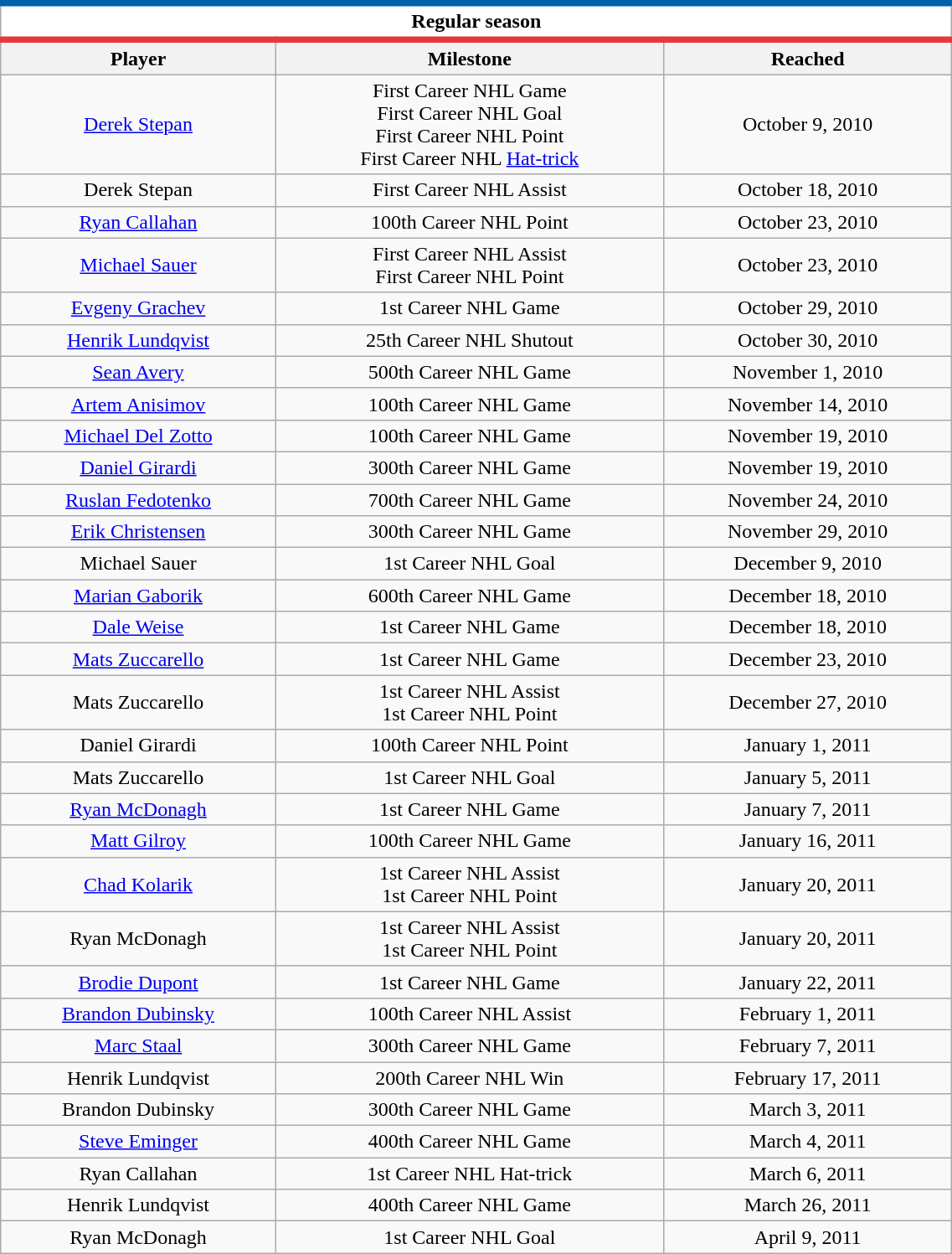<table class="wikitable" width="60%" style="text-align:center">
<tr>
<td colspan="10" style="background:#FFFFFF; border-top:#0161AB 5px solid; border-bottom:#E6393F 5px solid;"><strong>Regular season</strong></td>
</tr>
<tr>
<th>Player</th>
<th>Milestone</th>
<th>Reached</th>
</tr>
<tr>
<td><a href='#'>Derek Stepan</a></td>
<td>First Career NHL Game<br>First Career NHL Goal<br>First Career NHL Point<br>First Career NHL <a href='#'>Hat-trick</a></td>
<td>October 9, 2010</td>
</tr>
<tr>
<td>Derek Stepan</td>
<td>First Career NHL Assist</td>
<td>October 18, 2010</td>
</tr>
<tr>
<td><a href='#'>Ryan Callahan</a></td>
<td>100th Career NHL Point</td>
<td>October 23, 2010</td>
</tr>
<tr>
<td><a href='#'>Michael Sauer</a></td>
<td>First Career NHL Assist<br>First Career NHL Point</td>
<td>October 23, 2010</td>
</tr>
<tr>
<td><a href='#'>Evgeny Grachev</a></td>
<td>1st Career NHL Game</td>
<td>October 29, 2010</td>
</tr>
<tr>
<td><a href='#'>Henrik Lundqvist</a></td>
<td>25th Career NHL Shutout</td>
<td>October 30, 2010</td>
</tr>
<tr>
<td><a href='#'>Sean Avery</a></td>
<td>500th Career NHL Game</td>
<td>November 1, 2010</td>
</tr>
<tr>
<td><a href='#'>Artem Anisimov</a></td>
<td>100th Career NHL Game</td>
<td>November 14, 2010</td>
</tr>
<tr>
<td><a href='#'>Michael Del Zotto</a></td>
<td>100th Career NHL Game</td>
<td>November 19, 2010</td>
</tr>
<tr>
<td><a href='#'>Daniel Girardi</a></td>
<td>300th Career NHL Game</td>
<td>November 19, 2010</td>
</tr>
<tr>
<td><a href='#'>Ruslan Fedotenko</a></td>
<td>700th Career NHL Game</td>
<td>November 24, 2010</td>
</tr>
<tr>
<td><a href='#'>Erik Christensen</a></td>
<td>300th Career NHL Game</td>
<td>November 29, 2010</td>
</tr>
<tr>
<td>Michael Sauer</td>
<td>1st Career NHL Goal</td>
<td>December 9, 2010</td>
</tr>
<tr>
<td><a href='#'>Marian Gaborik</a></td>
<td>600th Career NHL Game</td>
<td>December 18, 2010</td>
</tr>
<tr>
<td><a href='#'>Dale Weise</a></td>
<td>1st Career NHL Game</td>
<td>December 18, 2010</td>
</tr>
<tr>
<td><a href='#'>Mats Zuccarello</a></td>
<td>1st Career NHL Game</td>
<td>December 23, 2010</td>
</tr>
<tr>
<td>Mats Zuccarello</td>
<td>1st Career NHL Assist<br>1st Career NHL Point</td>
<td>December 27, 2010</td>
</tr>
<tr>
<td>Daniel Girardi</td>
<td>100th Career NHL Point</td>
<td>January 1, 2011</td>
</tr>
<tr>
<td>Mats Zuccarello</td>
<td>1st Career NHL Goal</td>
<td>January 5, 2011</td>
</tr>
<tr>
<td><a href='#'>Ryan McDonagh</a></td>
<td>1st Career NHL Game</td>
<td>January 7, 2011</td>
</tr>
<tr>
<td><a href='#'>Matt Gilroy</a></td>
<td>100th Career NHL Game</td>
<td>January 16, 2011</td>
</tr>
<tr>
<td><a href='#'>Chad Kolarik</a></td>
<td>1st Career NHL Assist<br>1st Career NHL Point</td>
<td>January 20, 2011</td>
</tr>
<tr>
<td>Ryan McDonagh</td>
<td>1st Career NHL Assist<br>1st Career NHL Point</td>
<td>January 20, 2011</td>
</tr>
<tr>
<td><a href='#'>Brodie Dupont</a></td>
<td>1st Career NHL Game</td>
<td>January 22, 2011</td>
</tr>
<tr>
<td><a href='#'>Brandon Dubinsky</a></td>
<td>100th Career NHL Assist</td>
<td>February 1, 2011</td>
</tr>
<tr>
<td><a href='#'>Marc Staal</a></td>
<td>300th Career NHL Game</td>
<td>February 7, 2011</td>
</tr>
<tr>
<td>Henrik Lundqvist</td>
<td>200th Career NHL Win</td>
<td>February 17, 2011</td>
</tr>
<tr>
<td>Brandon Dubinsky</td>
<td>300th Career NHL Game</td>
<td>March 3, 2011</td>
</tr>
<tr>
<td><a href='#'>Steve Eminger</a></td>
<td>400th Career NHL Game</td>
<td>March 4, 2011</td>
</tr>
<tr>
<td>Ryan Callahan</td>
<td>1st Career NHL Hat-trick</td>
<td>March 6, 2011</td>
</tr>
<tr>
<td>Henrik Lundqvist</td>
<td>400th Career NHL Game</td>
<td>March 26, 2011</td>
</tr>
<tr>
<td>Ryan McDonagh</td>
<td>1st Career NHL Goal</td>
<td>April 9, 2011</td>
</tr>
</table>
